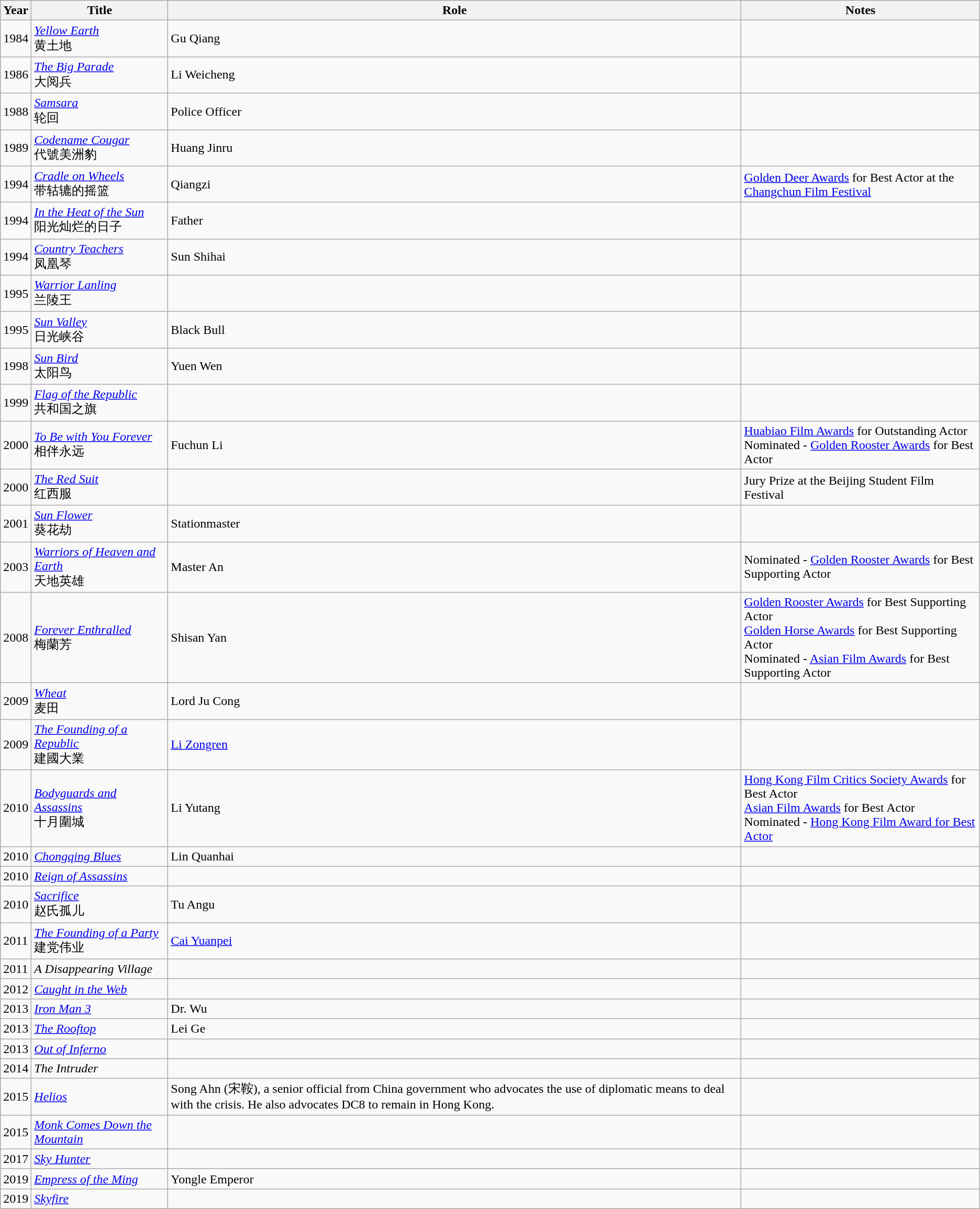<table class="wikitable">
<tr>
<th>Year</th>
<th>Title</th>
<th>Role</th>
<th>Notes</th>
</tr>
<tr>
<td>1984</td>
<td><em><a href='#'>Yellow Earth</a></em><br>黄土地</td>
<td>Gu Qiang</td>
<td></td>
</tr>
<tr>
<td>1986</td>
<td><em><a href='#'>The Big Parade</a></em><br>大阅兵</td>
<td>Li Weicheng</td>
<td></td>
</tr>
<tr>
<td>1988</td>
<td><em><a href='#'>Samsara</a></em><br>轮回</td>
<td>Police Officer</td>
<td></td>
</tr>
<tr>
<td>1989</td>
<td><em><a href='#'>Codename Cougar</a></em><br>代號美洲豹</td>
<td>Huang Jinru</td>
<td></td>
</tr>
<tr>
<td>1994</td>
<td><em><a href='#'>Cradle on Wheels</a></em><br>带轱辘的摇篮</td>
<td>Qiangzi</td>
<td><a href='#'>Golden Deer Awards</a> for Best Actor at the <a href='#'>Changchun Film Festival</a></td>
</tr>
<tr>
<td>1994</td>
<td><em><a href='#'>In the Heat of the Sun</a></em><br>阳光灿烂的日子</td>
<td>Father</td>
<td></td>
</tr>
<tr>
<td>1994</td>
<td><em><a href='#'>Country Teachers</a></em><br>凤凰琴</td>
<td>Sun Shihai</td>
<td></td>
</tr>
<tr>
<td>1995</td>
<td><em><a href='#'>Warrior Lanling</a></em><br>兰陵王</td>
<td></td>
<td></td>
</tr>
<tr>
<td>1995</td>
<td><em><a href='#'>Sun Valley</a></em><br>日光峡谷</td>
<td>Black Bull</td>
<td></td>
</tr>
<tr>
<td>1998</td>
<td><em><a href='#'>Sun Bird</a></em><br>太阳鸟</td>
<td>Yuen Wen</td>
<td></td>
</tr>
<tr>
<td>1999</td>
<td><em><a href='#'>Flag of the Republic</a></em><br>共和国之旗</td>
<td></td>
<td></td>
</tr>
<tr>
<td>2000</td>
<td><em><a href='#'>To Be with You Forever</a></em><br>相伴永远</td>
<td>Fuchun Li</td>
<td><a href='#'>Huabiao Film Awards</a> for Outstanding Actor<br>Nominated - <a href='#'>Golden Rooster Awards</a> for Best Actor</td>
</tr>
<tr>
<td>2000</td>
<td><em><a href='#'>The Red Suit</a></em><br>红西服</td>
<td></td>
<td>Jury Prize at the Beijing Student Film Festival</td>
</tr>
<tr>
<td>2001</td>
<td><em><a href='#'>Sun Flower</a></em><br>葵花劫</td>
<td>Stationmaster</td>
<td></td>
</tr>
<tr>
<td>2003</td>
<td><em><a href='#'>Warriors of Heaven and Earth</a></em><br>天地英雄</td>
<td>Master An</td>
<td>Nominated - <a href='#'>Golden Rooster Awards</a> for Best Supporting Actor</td>
</tr>
<tr>
<td>2008</td>
<td><em><a href='#'>Forever Enthralled</a></em><br>梅蘭芳</td>
<td>Shisan Yan</td>
<td><a href='#'>Golden Rooster Awards</a> for Best Supporting Actor<br><a href='#'>Golden Horse Awards</a> for Best Supporting Actor<br>Nominated - <a href='#'>Asian Film Awards</a> for Best Supporting Actor</td>
</tr>
<tr>
<td>2009</td>
<td><em><a href='#'>Wheat</a></em><br>麦田</td>
<td>Lord Ju Cong</td>
<td></td>
</tr>
<tr>
<td>2009</td>
<td><em><a href='#'>The Founding of a Republic</a></em><br>建國大業</td>
<td><a href='#'>Li Zongren</a></td>
<td></td>
</tr>
<tr>
<td>2010</td>
<td><em><a href='#'>Bodyguards and Assassins</a></em><br>十月圍城</td>
<td>Li Yutang</td>
<td><a href='#'>Hong Kong Film Critics Society Awards</a> for Best Actor<br><a href='#'>Asian Film Awards</a> for Best Actor<br>Nominated - <a href='#'>Hong Kong Film Award for Best Actor</a></td>
</tr>
<tr>
<td>2010</td>
<td><em><a href='#'>Chongqing Blues</a></em><br></td>
<td>Lin Quanhai</td>
<td></td>
</tr>
<tr>
<td>2010</td>
<td><em><a href='#'>Reign of Assassins</a></em><br></td>
<td></td>
<td></td>
</tr>
<tr>
<td>2010</td>
<td><em><a href='#'>Sacrifice</a></em><br>赵氏孤儿</td>
<td>Tu Angu</td>
<td></td>
</tr>
<tr>
<td>2011</td>
<td><em><a href='#'>The Founding of a Party</a></em><br>建党伟业</td>
<td><a href='#'>Cai Yuanpei</a></td>
<td></td>
</tr>
<tr>
<td>2011</td>
<td><em>A Disappearing Village</em></td>
<td></td>
<td></td>
</tr>
<tr>
<td>2012</td>
<td><em><a href='#'>Caught in the Web</a></em></td>
<td></td>
<td></td>
</tr>
<tr>
<td>2013</td>
<td><em><a href='#'>Iron Man 3</a></em></td>
<td>Dr. Wu</td>
<td></td>
</tr>
<tr>
<td>2013</td>
<td><em><a href='#'>The Rooftop</a></em></td>
<td>Lei Ge</td>
<td></td>
</tr>
<tr>
<td>2013</td>
<td><em><a href='#'>Out of Inferno</a></em></td>
<td></td>
<td></td>
</tr>
<tr>
<td>2014</td>
<td><em>The Intruder</em></td>
<td></td>
<td></td>
</tr>
<tr>
<td>2015</td>
<td><em><a href='#'>Helios</a></em></td>
<td>Song Ahn (宋鞍), a senior official from China government who advocates the use of diplomatic means to deal with the crisis. He also advocates DC8 to remain in Hong Kong.</td>
<td></td>
</tr>
<tr>
<td>2015</td>
<td><em><a href='#'>Monk Comes Down the Mountain</a></em></td>
<td></td>
<td></td>
</tr>
<tr>
<td>2017</td>
<td><em><a href='#'>Sky Hunter</a></em></td>
<td></td>
<td></td>
</tr>
<tr>
<td>2019</td>
<td><em><a href='#'>Empress of the Ming</a></em></td>
<td>Yongle Emperor</td>
<td></td>
</tr>
<tr>
<td>2019</td>
<td><em><a href='#'>Skyfire</a></em></td>
<td></td>
<td></td>
</tr>
</table>
